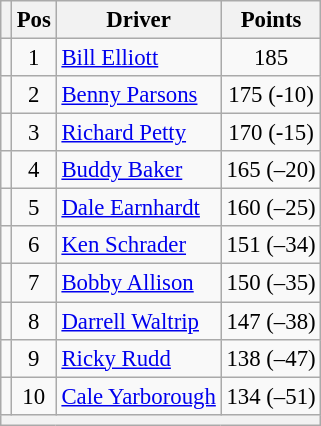<table class="wikitable" style="font-size: 95%;">
<tr>
<th></th>
<th>Pos</th>
<th>Driver</th>
<th>Points</th>
</tr>
<tr>
<td align="left"></td>
<td style="text-align:center;">1</td>
<td><a href='#'>Bill Elliott</a></td>
<td style="text-align:center;">185</td>
</tr>
<tr>
<td align="left"></td>
<td style="text-align:center;">2</td>
<td><a href='#'>Benny Parsons</a></td>
<td style="text-align:center;">175 (-10)</td>
</tr>
<tr>
<td align="left"></td>
<td style="text-align:center;">3</td>
<td><a href='#'>Richard Petty</a></td>
<td style="text-align:center;">170 (-15)</td>
</tr>
<tr>
<td align="left"></td>
<td style="text-align:center;">4</td>
<td><a href='#'>Buddy Baker</a></td>
<td style="text-align:center;">165 (–20)</td>
</tr>
<tr>
<td align="left"></td>
<td style="text-align:center;">5</td>
<td><a href='#'>Dale Earnhardt</a></td>
<td style="text-align:center;">160 (–25)</td>
</tr>
<tr>
<td align="left"></td>
<td style="text-align:center;">6</td>
<td><a href='#'>Ken Schrader</a></td>
<td style="text-align:center;">151 (–34)</td>
</tr>
<tr>
<td align="left"></td>
<td style="text-align:center;">7</td>
<td><a href='#'>Bobby Allison</a></td>
<td style="text-align:center;">150 (–35)</td>
</tr>
<tr>
<td align="left"></td>
<td style="text-align:center;">8</td>
<td><a href='#'>Darrell Waltrip</a></td>
<td style="text-align:center;">147 (–38)</td>
</tr>
<tr>
<td align="left"></td>
<td style="text-align:center;">9</td>
<td><a href='#'>Ricky Rudd</a></td>
<td style="text-align:center;">138 (–47)</td>
</tr>
<tr>
<td align="left"></td>
<td style="text-align:center;">10</td>
<td><a href='#'>Cale Yarborough</a></td>
<td style="text-align:center;">134 (–51)</td>
</tr>
<tr class="sortbottom">
<th colspan="9"></th>
</tr>
</table>
